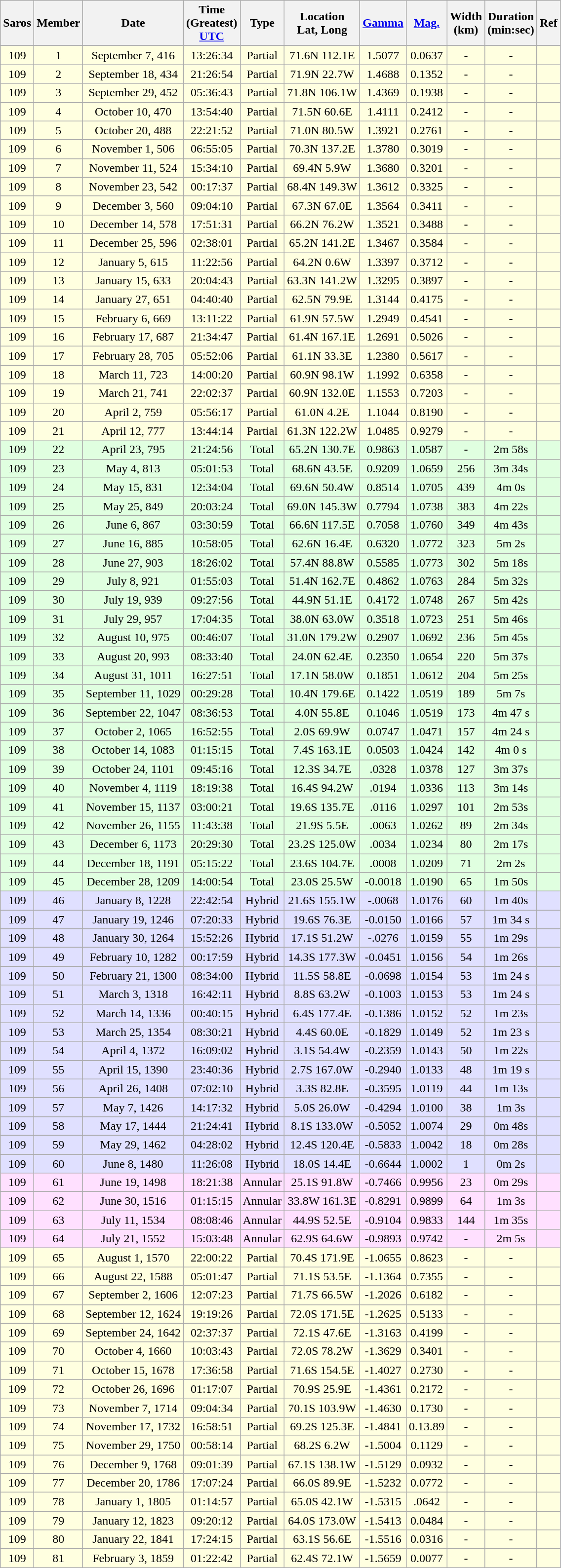<table class=wikitable>
<tr align=center>
<th>Saros</th>
<th>Member</th>
<th>Date</th>
<th>Time<br>(Greatest)<br><a href='#'>UTC</a></th>
<th>Type</th>
<th>Location<br>Lat, Long</th>
<th><a href='#'>Gamma</a></th>
<th><a href='#'>Mag.</a></th>
<th>Width<br>(km)</th>
<th>Duration<br>(min:sec)</th>
<th>Ref</th>
</tr>
<tr align=center bgcolor=#ffffe0>
<td>109</td>
<td>1</td>
<td>September 7, 416</td>
<td>13:26:34</td>
<td>Partial</td>
<td>71.6N 112.1E</td>
<td>1.5077</td>
<td>0.0637</td>
<td>-</td>
<td>-</td>
<td></td>
</tr>
<tr align=center bgcolor=#ffffe0>
<td>109</td>
<td>2</td>
<td>September 18, 434</td>
<td>21:26:54</td>
<td>Partial</td>
<td>71.9N 22.7W</td>
<td>1.4688</td>
<td>0.1352</td>
<td>-</td>
<td>-</td>
<td></td>
</tr>
<tr align=center bgcolor=#ffffe0>
<td>109</td>
<td>3</td>
<td>September 29, 452</td>
<td>05:36:43</td>
<td>Partial</td>
<td>71.8N 106.1W</td>
<td>1.4369</td>
<td>0.1938</td>
<td>-</td>
<td>-</td>
<td></td>
</tr>
<tr align=center bgcolor=#ffffe0>
<td>109</td>
<td>4</td>
<td>October 10, 470</td>
<td>13:54:40</td>
<td>Partial</td>
<td>71.5N 60.6E</td>
<td>1.4111</td>
<td>0.2412</td>
<td>-</td>
<td>-</td>
<td></td>
</tr>
<tr align=center bgcolor=#ffffe0>
<td>109</td>
<td>5</td>
<td>October 20, 488</td>
<td>22:21:52</td>
<td>Partial</td>
<td>71.0N 80.5W</td>
<td>1.3921</td>
<td>0.2761</td>
<td>-</td>
<td>-</td>
<td></td>
</tr>
<tr align=center bgcolor=#ffffe0>
<td>109</td>
<td>6</td>
<td>November 1, 506</td>
<td>06:55:05</td>
<td>Partial</td>
<td>70.3N 137.2E</td>
<td>1.3780</td>
<td>0.3019</td>
<td>-</td>
<td>-</td>
<td></td>
</tr>
<tr align=center bgcolor=#ffffe0>
<td>109</td>
<td>7</td>
<td>November 11, 524</td>
<td>15:34:10</td>
<td>Partial</td>
<td>69.4N 5.9W</td>
<td>1.3680</td>
<td>0.3201</td>
<td>-</td>
<td>-</td>
<td></td>
</tr>
<tr align=center bgcolor=#ffffe0>
<td>109</td>
<td>8</td>
<td>November 23, 542</td>
<td>00:17:37</td>
<td>Partial</td>
<td>68.4N 149.3W</td>
<td>1.3612</td>
<td>0.3325</td>
<td>-</td>
<td>-</td>
<td></td>
</tr>
<tr align=center bgcolor=#ffffe0>
<td>109</td>
<td>9</td>
<td>December 3, 560</td>
<td>09:04:10</td>
<td>Partial</td>
<td>67.3N 67.0E</td>
<td>1.3564</td>
<td>0.3411</td>
<td>-</td>
<td>-</td>
<td></td>
</tr>
<tr align=center bgcolor=#ffffe0>
<td>109</td>
<td>10</td>
<td>December 14, 578</td>
<td>17:51:31</td>
<td>Partial</td>
<td>66.2N 76.2W</td>
<td>1.3521</td>
<td>0.3488</td>
<td>-</td>
<td>-</td>
<td></td>
</tr>
<tr align=center bgcolor=#ffffe0>
<td>109</td>
<td>11</td>
<td>December 25, 596</td>
<td>02:38:01</td>
<td>Partial</td>
<td>65.2N 141.2E</td>
<td>1.3467</td>
<td>0.3584</td>
<td>-</td>
<td>-</td>
<td></td>
</tr>
<tr align=center bgcolor=#ffffe0>
<td>109</td>
<td>12</td>
<td>January 5, 615</td>
<td>11:22:56</td>
<td>Partial</td>
<td>64.2N 0.6W</td>
<td>1.3397</td>
<td>0.3712</td>
<td>-</td>
<td>-</td>
<td></td>
</tr>
<tr align=center bgcolor=#ffffe0>
<td>109</td>
<td>13</td>
<td>January 15, 633</td>
<td>20:04:43</td>
<td>Partial</td>
<td>63.3N 141.2W</td>
<td>1.3295</td>
<td>0.3897</td>
<td>-</td>
<td>-</td>
<td></td>
</tr>
<tr align=center bgcolor=#ffffe0>
<td>109</td>
<td>14</td>
<td>January 27, 651</td>
<td>04:40:40</td>
<td>Partial</td>
<td>62.5N 79.9E</td>
<td>1.3144</td>
<td>0.4175</td>
<td>-</td>
<td>-</td>
<td></td>
</tr>
<tr align=center bgcolor=#ffffe0>
<td>109</td>
<td>15</td>
<td>February 6, 669</td>
<td>13:11:22</td>
<td>Partial</td>
<td>61.9N 57.5W</td>
<td>1.2949</td>
<td>0.4541</td>
<td>-</td>
<td>-</td>
<td></td>
</tr>
<tr align=center bgcolor=#ffffe0>
<td>109</td>
<td>16</td>
<td>February 17, 687</td>
<td>21:34:47</td>
<td>Partial</td>
<td>61.4N 167.1E</td>
<td>1.2691</td>
<td>0.5026</td>
<td>-</td>
<td>-</td>
<td></td>
</tr>
<tr align=center bgcolor=#ffffe0>
<td>109</td>
<td>17</td>
<td>February 28, 705</td>
<td>05:52:06</td>
<td>Partial</td>
<td>61.1N 33.3E</td>
<td>1.2380</td>
<td>0.5617</td>
<td>-</td>
<td>-</td>
<td></td>
</tr>
<tr align=center bgcolor=#ffffe0>
<td>109</td>
<td>18</td>
<td>March 11, 723</td>
<td>14:00:20</td>
<td>Partial</td>
<td>60.9N 98.1W</td>
<td>1.1992</td>
<td>0.6358</td>
<td>-</td>
<td>-</td>
<td></td>
</tr>
<tr align=center bgcolor=#ffffe0>
<td>109</td>
<td>19</td>
<td>March 21, 741</td>
<td>22:02:37</td>
<td>Partial</td>
<td>60.9N 132.0E</td>
<td>1.1553</td>
<td>0.7203</td>
<td>-</td>
<td>-</td>
<td></td>
</tr>
<tr align=center bgcolor=#ffffe0>
<td>109</td>
<td>20</td>
<td>April 2, 759</td>
<td>05:56:17</td>
<td>Partial</td>
<td>61.0N 4.2E</td>
<td>1.1044</td>
<td>0.8190</td>
<td>-</td>
<td>-</td>
<td></td>
</tr>
<tr align=center bgcolor=#ffffe0>
<td>109</td>
<td>21</td>
<td>April 12, 777</td>
<td>13:44:14</td>
<td>Partial</td>
<td>61.3N 122.2W</td>
<td>1.0485</td>
<td>0.9279</td>
<td>-</td>
<td>-</td>
<td></td>
</tr>
<tr align=center bgcolor=#e0ffe0>
<td>109</td>
<td>22</td>
<td>April 23, 795</td>
<td>21:24:56</td>
<td>Total</td>
<td>65.2N 130.7E</td>
<td>0.9863</td>
<td>1.0587</td>
<td>-</td>
<td>2m 58s</td>
<td></td>
</tr>
<tr align=center bgcolor=#e0ffe0>
<td>109</td>
<td>23</td>
<td>May 4, 813</td>
<td>05:01:53</td>
<td>Total</td>
<td>68.6N 43.5E</td>
<td>0.9209</td>
<td>1.0659</td>
<td>256</td>
<td>3m 34s</td>
<td></td>
</tr>
<tr align=center bgcolor=#e0ffe0>
<td>109</td>
<td>24</td>
<td>May 15, 831</td>
<td>12:34:04</td>
<td>Total</td>
<td>69.6N 50.4W</td>
<td>0.8514</td>
<td>1.0705</td>
<td>439</td>
<td>4m 0s</td>
<td></td>
</tr>
<tr align=center bgcolor=#e0ffe0>
<td>109</td>
<td>25</td>
<td>May 25, 849</td>
<td>20:03:24</td>
<td>Total</td>
<td>69.0N 145.3W</td>
<td>0.7794</td>
<td>1.0738</td>
<td>383</td>
<td>4m 22s</td>
<td></td>
</tr>
<tr align=center bgcolor=#e0ffe0>
<td>109</td>
<td>26</td>
<td>June 6, 867</td>
<td>03:30:59</td>
<td>Total</td>
<td>66.6N 117.5E</td>
<td>0.7058</td>
<td>1.0760</td>
<td>349</td>
<td>4m 43s</td>
<td></td>
</tr>
<tr align=center bgcolor=#e0ffe0>
<td>109</td>
<td>27</td>
<td>June 16, 885</td>
<td>10:58:05</td>
<td>Total</td>
<td>62.6N 16.4E</td>
<td>0.6320</td>
<td>1.0772</td>
<td>323</td>
<td>5m 2s</td>
<td></td>
</tr>
<tr align=center bgcolor=#e0ffe0>
<td>109</td>
<td>28</td>
<td>June 27, 903</td>
<td>18:26:02</td>
<td>Total</td>
<td>57.4N 88.8W</td>
<td>0.5585</td>
<td>1.0773</td>
<td>302</td>
<td>5m 18s</td>
<td></td>
</tr>
<tr align=center bgcolor=#e0ffe0>
<td>109</td>
<td>29</td>
<td>July 8, 921</td>
<td>01:55:03</td>
<td>Total</td>
<td>51.4N 162.7E</td>
<td>0.4862</td>
<td>1.0763</td>
<td>284</td>
<td>5m 32s</td>
<td></td>
</tr>
<tr align=center bgcolor=#e0ffe0>
<td>109</td>
<td>30</td>
<td>July 19, 939</td>
<td>09:27:56</td>
<td>Total</td>
<td>44.9N 51.1E</td>
<td>0.4172</td>
<td>1.0748</td>
<td>267</td>
<td>5m 42s</td>
<td></td>
</tr>
<tr align=center bgcolor=#e0ffe0>
<td>109</td>
<td>31</td>
<td>July 29, 957</td>
<td>17:04:35</td>
<td>Total</td>
<td>38.0N 63.0W</td>
<td>0.3518</td>
<td>1.0723</td>
<td>251</td>
<td>5m 46s</td>
<td></td>
</tr>
<tr align=center bgcolor=#e0ffe0>
<td>109</td>
<td>32</td>
<td>August 10, 975</td>
<td>00:46:07</td>
<td>Total</td>
<td>31.0N 179.2W</td>
<td>0.2907</td>
<td>1.0692</td>
<td>236</td>
<td>5m 45s</td>
<td></td>
</tr>
<tr align=center bgcolor=#e0ffe0>
<td>109</td>
<td>33</td>
<td>August 20, 993</td>
<td>08:33:40</td>
<td>Total</td>
<td>24.0N 62.4E</td>
<td>0.2350</td>
<td>1.0654</td>
<td>220</td>
<td>5m 37s</td>
<td></td>
</tr>
<tr align=center bgcolor=#e0ffe0>
<td>109</td>
<td>34</td>
<td>August 31, 1011</td>
<td>16:27:51</td>
<td>Total</td>
<td>17.1N 58.0W</td>
<td>0.1851</td>
<td>1.0612</td>
<td>204</td>
<td>5m 25s</td>
<td></td>
</tr>
<tr align=center bgcolor=#e0ffe0>
<td>109</td>
<td>35</td>
<td>September 11, 1029</td>
<td>00:29:28</td>
<td>Total</td>
<td>10.4N 179.6E</td>
<td>0.1422</td>
<td>1.0519</td>
<td>189</td>
<td>5m 7s</td>
<td></td>
</tr>
<tr align=center bgcolor=#e0ffe0>
<td>109</td>
<td>36</td>
<td>September 22, 1047</td>
<td>08:36:53</td>
<td>Total</td>
<td>4.0N 55.8E</td>
<td>0.1046</td>
<td>1.0519</td>
<td>173</td>
<td>4m 47 s</td>
<td></td>
</tr>
<tr align=center bgcolor=#e0ffe0>
<td>109</td>
<td>37</td>
<td>October 2, 1065</td>
<td>16:52:55</td>
<td>Total</td>
<td>2.0S 69.9W</td>
<td>0.0747</td>
<td>1.0471</td>
<td>157</td>
<td>4m 24 s</td>
<td></td>
</tr>
<tr align=center bgcolor=#e0ffe0>
<td>109</td>
<td>38</td>
<td>October 14, 1083</td>
<td>01:15:15</td>
<td>Total</td>
<td>7.4S 163.1E</td>
<td>0.0503</td>
<td>1.0424</td>
<td>142</td>
<td>4m 0 s</td>
<td></td>
</tr>
<tr align=center bgcolor=#e0ffe0>
<td>109</td>
<td>39</td>
<td>October 24, 1101</td>
<td>09:45:16</td>
<td>Total</td>
<td>12.3S 34.7E</td>
<td>.0328</td>
<td>1.0378</td>
<td>127</td>
<td>3m 37s</td>
<td></td>
</tr>
<tr align=center bgcolor=#e0ffe0>
<td>109</td>
<td>40</td>
<td>November 4, 1119</td>
<td>18:19:38</td>
<td>Total</td>
<td>16.4S 94.2W</td>
<td>.0194</td>
<td>1.0336</td>
<td>113</td>
<td>3m 14s</td>
<td></td>
</tr>
<tr align=center bgcolor=#e0ffe0>
<td>109</td>
<td>41</td>
<td>November 15, 1137</td>
<td>03:00:21</td>
<td>Total</td>
<td>19.6S 135.7E</td>
<td>.0116</td>
<td>1.0297</td>
<td>101</td>
<td>2m 53s</td>
<td></td>
</tr>
<tr align=center bgcolor=#e0ffe0>
<td>109</td>
<td>42</td>
<td>November 26, 1155</td>
<td>11:43:38</td>
<td>Total</td>
<td>21.9S 5.5E</td>
<td>.0063</td>
<td>1.0262</td>
<td>89</td>
<td>2m 34s</td>
<td></td>
</tr>
<tr align=center bgcolor=#e0ffe0>
<td>109</td>
<td>43</td>
<td>December 6, 1173</td>
<td>20:29:30</td>
<td>Total</td>
<td>23.2S 125.0W</td>
<td>.0034</td>
<td>1.0234</td>
<td>80</td>
<td>2m 17s</td>
<td></td>
</tr>
<tr align=center bgcolor=#e0ffe0>
<td>109</td>
<td>44</td>
<td>December 18, 1191</td>
<td>05:15:22</td>
<td>Total</td>
<td>23.6S 104.7E</td>
<td>.0008</td>
<td>1.0209</td>
<td>71</td>
<td>2m 2s</td>
<td></td>
</tr>
<tr align=center bgcolor=#e0ffe0>
<td>109</td>
<td>45</td>
<td>December 28, 1209</td>
<td>14:00:54</td>
<td>Total</td>
<td>23.0S 25.5W</td>
<td>-0.0018</td>
<td>1.0190</td>
<td>65</td>
<td>1m 50s</td>
<td></td>
</tr>
<tr align=center bgcolor=#e0e0ff>
<td>109</td>
<td>46</td>
<td>January 8, 1228</td>
<td>22:42:54</td>
<td>Hybrid</td>
<td>21.6S 155.1W</td>
<td>-.0068</td>
<td>1.0176</td>
<td>60</td>
<td>1m 40s</td>
<td></td>
</tr>
<tr align=center bgcolor=#e0e0ff>
<td>109</td>
<td>47</td>
<td>January 19, 1246</td>
<td>07:20:33</td>
<td>Hybrid</td>
<td>19.6S 76.3E</td>
<td>-0.0150</td>
<td>1.0166</td>
<td>57</td>
<td>1m 34 s</td>
<td></td>
</tr>
<tr align=center bgcolor=#e0e0ff>
<td>109</td>
<td>48</td>
<td>January 30, 1264</td>
<td>15:52:26</td>
<td>Hybrid</td>
<td>17.1S 51.2W</td>
<td>-.0276</td>
<td>1.0159</td>
<td>55</td>
<td>1m 29s</td>
<td></td>
</tr>
<tr align=center bgcolor=#e0e0ff>
<td>109</td>
<td>49</td>
<td>February 10, 1282</td>
<td>00:17:59</td>
<td>Hybrid</td>
<td>14.3S 177.3W</td>
<td>-0.0451</td>
<td>1.0156</td>
<td>54</td>
<td>1m 26s</td>
<td></td>
</tr>
<tr align=center bgcolor=#e0e0ff>
<td>109</td>
<td>50</td>
<td>February 21, 1300</td>
<td>08:34:00</td>
<td>Hybrid</td>
<td>11.5S 58.8E</td>
<td>-0.0698</td>
<td>1.0154</td>
<td>53</td>
<td>1m 24 s</td>
<td></td>
</tr>
<tr align=center bgcolor=#e0e0ff>
<td>109</td>
<td>51</td>
<td>March 3, 1318</td>
<td>16:42:11</td>
<td>Hybrid</td>
<td>8.8S 63.2W</td>
<td>-0.1003</td>
<td>1.0153</td>
<td>53</td>
<td>1m 24 s</td>
<td></td>
</tr>
<tr align=center bgcolor=#e0e0ff>
<td>109</td>
<td>52</td>
<td>March 14, 1336</td>
<td>00:40:15</td>
<td>Hybrid</td>
<td>6.4S 177.4E</td>
<td>-0.1386</td>
<td>1.0152</td>
<td>52</td>
<td>1m 23s</td>
<td></td>
</tr>
<tr align=center bgcolor=#e0e0ff>
<td>109</td>
<td>53</td>
<td>March 25, 1354</td>
<td>08:30:21</td>
<td>Hybrid</td>
<td>4.4S 60.0E</td>
<td>-0.1829</td>
<td>1.0149</td>
<td>52</td>
<td>1m 23 s</td>
<td></td>
</tr>
<tr align=center bgcolor=#e0e0ff>
<td>109</td>
<td>54</td>
<td>April 4, 1372</td>
<td>16:09:02</td>
<td>Hybrid</td>
<td>3.1S 54.4W</td>
<td>-0.2359</td>
<td>1.0143</td>
<td>50</td>
<td>1m 22s</td>
<td></td>
</tr>
<tr align=center bgcolor=#e0e0ff>
<td>109</td>
<td>55</td>
<td>April 15, 1390</td>
<td>23:40:36</td>
<td>Hybrid</td>
<td>2.7S 167.0W</td>
<td>-0.2940</td>
<td>1.0133</td>
<td>48</td>
<td>1m 19 s</td>
<td></td>
</tr>
<tr align=center bgcolor=#e0e0ff>
<td>109</td>
<td>56</td>
<td>April 26, 1408</td>
<td>07:02:10</td>
<td>Hybrid</td>
<td>3.3S 82.8E</td>
<td>-0.3595</td>
<td>1.0119</td>
<td>44</td>
<td>1m 13s</td>
<td></td>
</tr>
<tr align=center bgcolor=#e0e0ff>
<td>109</td>
<td>57</td>
<td>May 7, 1426</td>
<td>14:17:32</td>
<td>Hybrid</td>
<td>5.0S 26.0W</td>
<td>-0.4294</td>
<td>1.0100</td>
<td>38</td>
<td>1m 3s</td>
<td></td>
</tr>
<tr align=center bgcolor=#e0e0ff>
<td>109</td>
<td>58</td>
<td>May 17, 1444</td>
<td>21:24:41</td>
<td>Hybrid</td>
<td>8.1S 133.0W</td>
<td>-0.5052</td>
<td>1.0074</td>
<td>29</td>
<td>0m 48s</td>
<td></td>
</tr>
<tr align=center bgcolor=#e0e0ff>
<td>109</td>
<td>59</td>
<td>May 29, 1462</td>
<td>04:28:02</td>
<td>Hybrid</td>
<td>12.4S 120.4E</td>
<td>-0.5833</td>
<td>1.0042</td>
<td>18</td>
<td>0m 28s</td>
<td></td>
</tr>
<tr align=center bgcolor=#e0e0ff>
<td>109</td>
<td>60</td>
<td>June 8, 1480</td>
<td>11:26:08</td>
<td>Hybrid</td>
<td>18.0S 14.4E</td>
<td>-0.6644</td>
<td>1.0002</td>
<td>1</td>
<td>0m 2s</td>
<td></td>
</tr>
<tr align=center bgcolor=#ffe0ff>
<td>109</td>
<td>61</td>
<td>June 19, 1498</td>
<td>18:21:38</td>
<td>Annular</td>
<td>25.1S 91.8W</td>
<td>-0.7466</td>
<td>0.9956</td>
<td>23</td>
<td>0m 29s</td>
<td></td>
</tr>
<tr align=center bgcolor=#ffe0ff>
<td>109</td>
<td>62</td>
<td>June 30, 1516</td>
<td>01:15:15</td>
<td>Annular</td>
<td>33.8W 161.3E</td>
<td>-0.8291</td>
<td>0.9899</td>
<td>64</td>
<td>1m 3s</td>
<td></td>
</tr>
<tr align=center bgcolor=#ffe0ff>
<td>109</td>
<td>63</td>
<td>July 11, 1534</td>
<td>08:08:46</td>
<td>Annular</td>
<td>44.9S 52.5E</td>
<td>-0.9104</td>
<td>0.9833</td>
<td>144</td>
<td>1m 35s</td>
<td></td>
</tr>
<tr align=center bgcolor=#ffe0ff>
<td>109</td>
<td>64</td>
<td>July 21, 1552</td>
<td>15:03:48</td>
<td>Annular</td>
<td>62.9S 64.6W</td>
<td>-0.9893</td>
<td>0.9742</td>
<td>-</td>
<td>2m 5s</td>
<td></td>
</tr>
<tr align=center bgcolor=#ffffe0>
<td>109</td>
<td>65</td>
<td>August 1, 1570</td>
<td>22:00:22</td>
<td>Partial</td>
<td>70.4S 171.9E</td>
<td>-1.0655</td>
<td>0.8623</td>
<td>-</td>
<td>-</td>
<td></td>
</tr>
<tr align=center bgcolor=#ffffe0>
<td>109</td>
<td>66</td>
<td>August 22, 1588</td>
<td>05:01:47</td>
<td>Partial</td>
<td>71.1S 53.5E</td>
<td>-1.1364</td>
<td>0.7355</td>
<td>-</td>
<td>-</td>
<td></td>
</tr>
<tr align=center bgcolor=#ffffe0>
<td>109</td>
<td>67</td>
<td>September 2, 1606</td>
<td>12:07:23</td>
<td>Partial</td>
<td>71.7S 66.5W</td>
<td>-1.2026</td>
<td>0.6182</td>
<td>-</td>
<td>-</td>
<td></td>
</tr>
<tr align=center bgcolor=#ffffe0>
<td>109</td>
<td>68</td>
<td>September 12, 1624</td>
<td>19:19:26</td>
<td>Partial</td>
<td>72.0S 171.5E</td>
<td>-1.2625</td>
<td>0.5133</td>
<td>-</td>
<td>-</td>
<td></td>
</tr>
<tr align=center bgcolor=#ffffe0>
<td>109</td>
<td>69</td>
<td>September 24, 1642</td>
<td>02:37:37</td>
<td>Partial</td>
<td>72.1S 47.6E</td>
<td>-1.3163</td>
<td>0.4199</td>
<td>-</td>
<td>-</td>
<td></td>
</tr>
<tr align=center bgcolor=#ffffe0>
<td>109</td>
<td>70</td>
<td>October 4, 1660</td>
<td>10:03:43</td>
<td>Partial</td>
<td>72.0S 78.2W</td>
<td>-1.3629</td>
<td>0.3401</td>
<td>-</td>
<td>-</td>
<td></td>
</tr>
<tr align=center bgcolor=#ffffe0>
<td>109</td>
<td>71</td>
<td>October 15, 1678</td>
<td>17:36:58</td>
<td>Partial</td>
<td>71.6S 154.5E</td>
<td>-1.4027</td>
<td>0.2730</td>
<td>-</td>
<td>-</td>
<td></td>
</tr>
<tr align=center bgcolor=#ffffe0>
<td>109</td>
<td>72</td>
<td>October 26, 1696</td>
<td>01:17:07</td>
<td>Partial</td>
<td>70.9S 25.9E</td>
<td>-1.4361</td>
<td>0.2172</td>
<td>-</td>
<td>-</td>
<td></td>
</tr>
<tr align=center bgcolor=#ffffe0>
<td>109</td>
<td>73</td>
<td>November 7, 1714</td>
<td>09:04:34</td>
<td>Partial</td>
<td>70.1S 103.9W</td>
<td>-1.4630</td>
<td>0.1730</td>
<td>-</td>
<td>-</td>
<td></td>
</tr>
<tr align=center bgcolor=#ffffe0>
<td>109</td>
<td>74</td>
<td>November 17, 1732</td>
<td>16:58:51</td>
<td>Partial</td>
<td>69.2S 125.3E</td>
<td>-1.4841</td>
<td>0.13.89</td>
<td>-</td>
<td>-</td>
<td></td>
</tr>
<tr align=center bgcolor=#ffffe0>
<td>109</td>
<td>75</td>
<td>November 29, 1750</td>
<td>00:58:14</td>
<td>Partial</td>
<td>68.2S 6.2W</td>
<td>-1.5004</td>
<td>0.1129</td>
<td>-</td>
<td>-</td>
<td></td>
</tr>
<tr align=center bgcolor=#ffffe0>
<td>109</td>
<td>76</td>
<td>December 9, 1768</td>
<td>09:01:39</td>
<td>Partial</td>
<td>67.1S 138.1W</td>
<td>-1.5129</td>
<td>0.0932</td>
<td>-</td>
<td>-</td>
<td></td>
</tr>
<tr align=center bgcolor=#ffffe0>
<td>109</td>
<td>77</td>
<td>December 20, 1786</td>
<td>17:07:24</td>
<td>Partial</td>
<td>66.0S 89.9E</td>
<td>-1.5232</td>
<td>0.0772</td>
<td>-</td>
<td>-</td>
<td></td>
</tr>
<tr align=center bgcolor=#ffffe0>
<td>109</td>
<td>78</td>
<td>January 1, 1805</td>
<td>01:14:57</td>
<td>Partial</td>
<td>65.0S 42.1W</td>
<td>-1.5315</td>
<td>.0642</td>
<td>-</td>
<td>-</td>
<td></td>
</tr>
<tr align=center bgcolor=#ffffe0>
<td>109</td>
<td>79</td>
<td>January 12, 1823</td>
<td>09:20:12</td>
<td>Partial</td>
<td>64.0S 173.0W</td>
<td>-1.5413</td>
<td>0.0484</td>
<td>-</td>
<td>-</td>
<td></td>
</tr>
<tr align=center bgcolor=#ffffe0>
<td>109</td>
<td>80</td>
<td>January 22, 1841</td>
<td>17:24:15</td>
<td>Partial</td>
<td>63.1S 56.6E</td>
<td>-1.5516</td>
<td>0.0316</td>
<td>-</td>
<td>-</td>
<td></td>
</tr>
<tr align=center bgcolor=#ffffe0>
<td>109</td>
<td>81</td>
<td>February 3, 1859</td>
<td>01:22:42</td>
<td>Partial</td>
<td>62.4S 72.1W</td>
<td>-1.5659</td>
<td>0.0077</td>
<td>-</td>
<td>-</td>
<td></td>
</tr>
</table>
